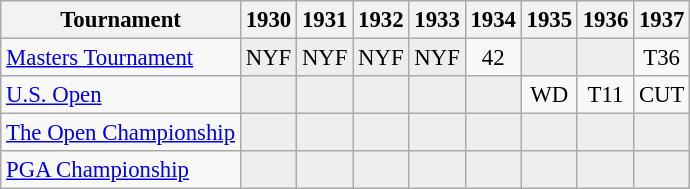<table class="wikitable" style="font-size:95%;text-align:center;">
<tr>
<th>Tournament</th>
<th>1930</th>
<th>1931</th>
<th>1932</th>
<th>1933</th>
<th>1934</th>
<th>1935</th>
<th>1936</th>
<th>1937</th>
</tr>
<tr>
<td align="left"><a href='#'>Masters Tournament</a></td>
<td style="background:#eeeeee;">NYF</td>
<td style="background:#eeeeee;">NYF</td>
<td style="background:#eeeeee;">NYF</td>
<td style="background:#eeeeee;">NYF</td>
<td>42</td>
<td style="background:#eeeeee;"></td>
<td style="background:#eeeeee;"></td>
<td>T36</td>
</tr>
<tr>
<td align="left"><a href='#'>U.S. Open</a></td>
<td style="background:#eeeeee;"></td>
<td style="background:#eeeeee;"></td>
<td style="background:#eeeeee;"></td>
<td style="background:#eeeeee;"></td>
<td style="background:#eeeeee;"></td>
<td>WD</td>
<td>T11</td>
<td>CUT</td>
</tr>
<tr>
<td align="left"><a href='#'>The Open Championship</a></td>
<td style="background:#eeeeee;"></td>
<td style="background:#eeeeee;"></td>
<td style="background:#eeeeee;"></td>
<td style="background:#eeeeee;"></td>
<td style="background:#eeeeee;"></td>
<td style="background:#eeeeee;"></td>
<td style="background:#eeeeee;"></td>
<td style="background:#eeeeee;"></td>
</tr>
<tr>
<td align="left"><a href='#'>PGA Championship</a></td>
<td style="background:#eeeeee;"></td>
<td style="background:#eeeeee;"></td>
<td style="background:#eeeeee;"></td>
<td style="background:#eeeeee;"></td>
<td style="background:#eeeeee;"></td>
<td style="background:#eeeeee;"></td>
<td style="background:#eeeeee;"></td>
<td style="background:#eeeeee;"></td>
</tr>
</table>
